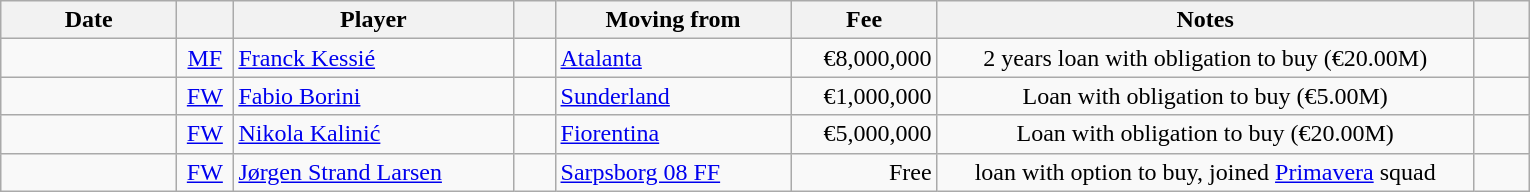<table class="wikitable sortable">
<tr>
<th style="width:110px">Date</th>
<th style="width:30px"></th>
<th style="width:180px">Player</th>
<th style="width:20px"></th>
<th style="width:150px">Moving from</th>
<th style="width:90px">Fee</th>
<th style="width:350px" class="unsortable">Notes</th>
<th style="width:30px"></th>
</tr>
<tr>
<td style="text-align:right"></td>
<td style="text-align:center"><a href='#'>MF</a></td>
<td> <a href='#'>Franck Kessié</a></td>
<td style="text-align:right"></td>
<td> <a href='#'>Atalanta</a></td>
<td style="text-align:right">€8,000,000</td>
<td style="text-align:center">2 years loan with obligation to buy (€20.00M)</td>
<td></td>
</tr>
<tr>
<td style="text-align:right"></td>
<td style="text-align:center"><a href='#'>FW</a></td>
<td> <a href='#'>Fabio Borini</a></td>
<td style="text-align:right"></td>
<td> <a href='#'>Sunderland</a></td>
<td style="text-align:right">€1,000,000</td>
<td style="text-align:center">Loan with obligation to buy (€5.00M)</td>
<td></td>
</tr>
<tr>
<td style="text-align:right"></td>
<td style="text-align:center"><a href='#'>FW</a></td>
<td> <a href='#'>Nikola Kalinić</a></td>
<td style="text-align:right"></td>
<td> <a href='#'>Fiorentina</a></td>
<td style="text-align:right">€5,000,000</td>
<td style="text-align:center">Loan with obligation to buy (€20.00M)</td>
<td></td>
</tr>
<tr>
<td style="text-align:right"></td>
<td style="text-align:center"><a href='#'>FW</a></td>
<td> <a href='#'>Jørgen Strand Larsen</a></td>
<td style="text-align:right"></td>
<td> <a href='#'>Sarpsborg 08 FF</a></td>
<td style="text-align:right">Free</td>
<td style="text-align:center">loan with option to buy, joined <a href='#'>Primavera</a> squad</td>
<td></td>
</tr>
</table>
